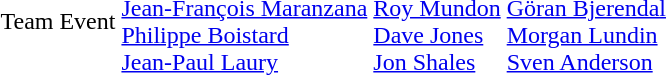<table>
<tr>
<td>Team Event<br></td>
<td><br><a href='#'>Jean-François Maranzana</a><br><a href='#'>Philippe Boistard</a><br><a href='#'>Jean-Paul Laury</a></td>
<td><br><a href='#'>Roy Mundon</a><br><a href='#'>Dave Jones</a><br><a href='#'>Jon Shales</a></td>
<td><br><a href='#'>Göran Bjerendal</a><br><a href='#'>Morgan Lundin</a><br><a href='#'>Sven Anderson</a></td>
</tr>
</table>
